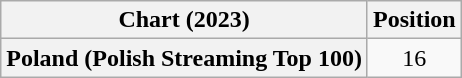<table class="wikitable plainrowheaders" style="text-align:center">
<tr>
<th scope="col">Chart (2023)</th>
<th scope="col">Position</th>
</tr>
<tr>
<th scope="row">Poland (Polish Streaming Top 100)</th>
<td>16</td>
</tr>
</table>
